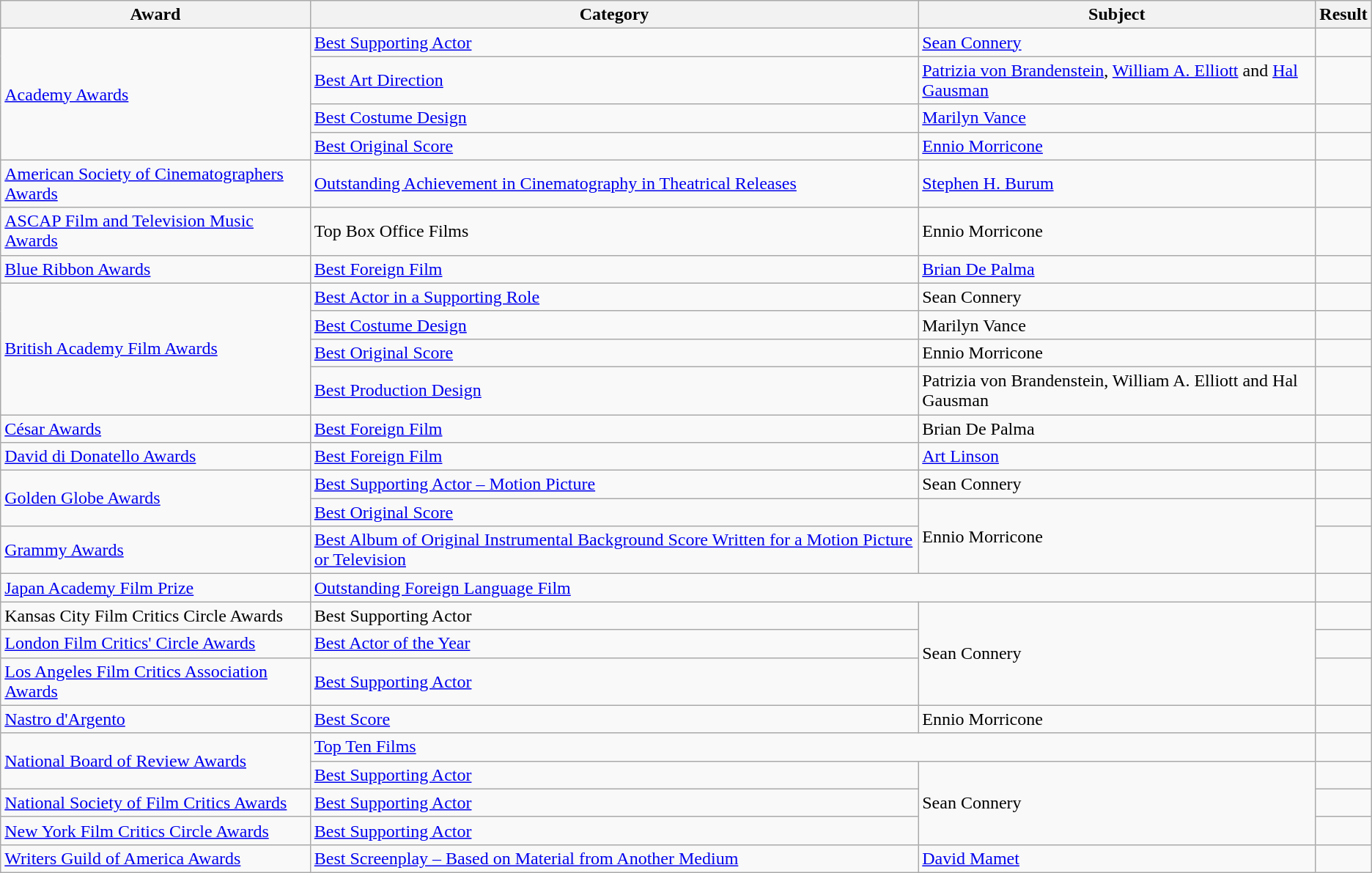<table class="wikitable sortable">
<tr>
<th>Award</th>
<th>Category</th>
<th>Subject</th>
<th>Result</th>
</tr>
<tr>
<td rowspan="4"><a href='#'>Academy Awards</a></td>
<td><a href='#'>Best Supporting Actor</a></td>
<td><a href='#'>Sean Connery</a></td>
<td></td>
</tr>
<tr>
<td><a href='#'>Best Art Direction</a></td>
<td><a href='#'>Patrizia von Brandenstein</a>, <a href='#'>William A. Elliott</a> and <a href='#'>Hal Gausman</a></td>
<td></td>
</tr>
<tr>
<td><a href='#'>Best Costume Design</a></td>
<td><a href='#'>Marilyn Vance</a></td>
<td></td>
</tr>
<tr>
<td><a href='#'>Best Original Score</a></td>
<td><a href='#'>Ennio Morricone</a></td>
<td></td>
</tr>
<tr>
<td><a href='#'>American Society of Cinematographers Awards</a></td>
<td><a href='#'>Outstanding Achievement in Cinematography in Theatrical Releases</a></td>
<td><a href='#'>Stephen H. Burum</a></td>
<td></td>
</tr>
<tr>
<td><a href='#'>ASCAP Film and Television Music Awards</a></td>
<td>Top Box Office Films</td>
<td>Ennio Morricone</td>
<td></td>
</tr>
<tr>
<td><a href='#'>Blue Ribbon Awards</a></td>
<td><a href='#'>Best Foreign Film</a></td>
<td><a href='#'>Brian De Palma</a></td>
<td></td>
</tr>
<tr>
<td rowspan="4"><a href='#'>British Academy Film Awards</a></td>
<td><a href='#'>Best Actor in a Supporting Role</a></td>
<td>Sean Connery</td>
<td></td>
</tr>
<tr>
<td><a href='#'>Best Costume Design</a></td>
<td>Marilyn Vance</td>
<td></td>
</tr>
<tr>
<td><a href='#'>Best Original Score</a></td>
<td>Ennio Morricone</td>
<td></td>
</tr>
<tr>
<td><a href='#'>Best Production Design</a></td>
<td>Patrizia von Brandenstein, William A. Elliott and Hal Gausman</td>
<td></td>
</tr>
<tr>
<td><a href='#'>César Awards</a></td>
<td><a href='#'>Best Foreign Film</a></td>
<td>Brian De Palma</td>
<td></td>
</tr>
<tr>
<td><a href='#'>David di Donatello Awards</a></td>
<td><a href='#'>Best Foreign Film</a></td>
<td><a href='#'>Art Linson</a></td>
<td></td>
</tr>
<tr>
<td rowspan="2"><a href='#'>Golden Globe Awards</a></td>
<td><a href='#'>Best Supporting Actor – Motion Picture</a></td>
<td>Sean Connery</td>
<td></td>
</tr>
<tr>
<td><a href='#'>Best Original Score</a></td>
<td rowspan="2">Ennio Morricone</td>
<td></td>
</tr>
<tr>
<td><a href='#'>Grammy Awards</a></td>
<td><a href='#'>Best Album of Original Instrumental Background Score Written for a Motion Picture or Television</a></td>
<td></td>
</tr>
<tr>
<td><a href='#'>Japan Academy Film Prize</a></td>
<td colspan="2"><a href='#'>Outstanding Foreign Language Film</a></td>
<td></td>
</tr>
<tr>
<td>Kansas City Film Critics Circle Awards</td>
<td>Best Supporting Actor</td>
<td rowspan="3">Sean Connery</td>
<td></td>
</tr>
<tr>
<td><a href='#'>London Film Critics' Circle Awards</a></td>
<td><a href='#'>Best Actor of the Year</a></td>
<td></td>
</tr>
<tr>
<td><a href='#'>Los Angeles Film Critics Association Awards</a></td>
<td><a href='#'>Best Supporting Actor</a></td>
<td></td>
</tr>
<tr>
<td><a href='#'>Nastro d'Argento</a></td>
<td><a href='#'>Best Score</a></td>
<td>Ennio Morricone</td>
<td></td>
</tr>
<tr>
<td rowspan="2"><a href='#'>National Board of Review Awards</a></td>
<td colspan="2"><a href='#'>Top Ten Films</a></td>
<td></td>
</tr>
<tr>
<td><a href='#'>Best Supporting Actor</a></td>
<td rowspan="3">Sean Connery</td>
<td></td>
</tr>
<tr>
<td><a href='#'>National Society of Film Critics Awards</a></td>
<td><a href='#'>Best Supporting Actor</a></td>
<td></td>
</tr>
<tr>
<td><a href='#'>New York Film Critics Circle Awards</a></td>
<td><a href='#'>Best Supporting Actor</a></td>
<td></td>
</tr>
<tr>
<td><a href='#'>Writers Guild of America Awards</a></td>
<td><a href='#'>Best Screenplay – Based on Material from Another Medium</a></td>
<td><a href='#'>David Mamet</a></td>
<td></td>
</tr>
</table>
